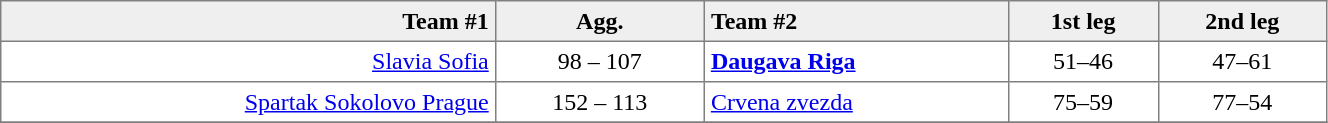<table border=1 cellspacing=0 cellpadding=4 style="border-collapse: collapse;" width=70%>
<tr bgcolor="efefef">
<th align=right>Team #1</th>
<th>Agg.</th>
<th align=left>Team #2</th>
<th>1st leg</th>
<th>2nd leg</th>
</tr>
<tr>
<td align=right><a href='#'>Slavia Sofia</a> </td>
<td align=center>98 – 107</td>
<td> <strong><a href='#'>Daugava Riga</a></strong></td>
<td align=center>51–46</td>
<td align=center>47–61</td>
</tr>
<tr>
<td align=right><a href='#'>Spartak Sokolovo Prague</a> </td>
<td align=center>152 – 113</td>
<td> <a href='#'>Crvena zvezda</a></td>
<td align=center>75–59</td>
<td align=center>77–54</td>
</tr>
<tr>
</tr>
</table>
